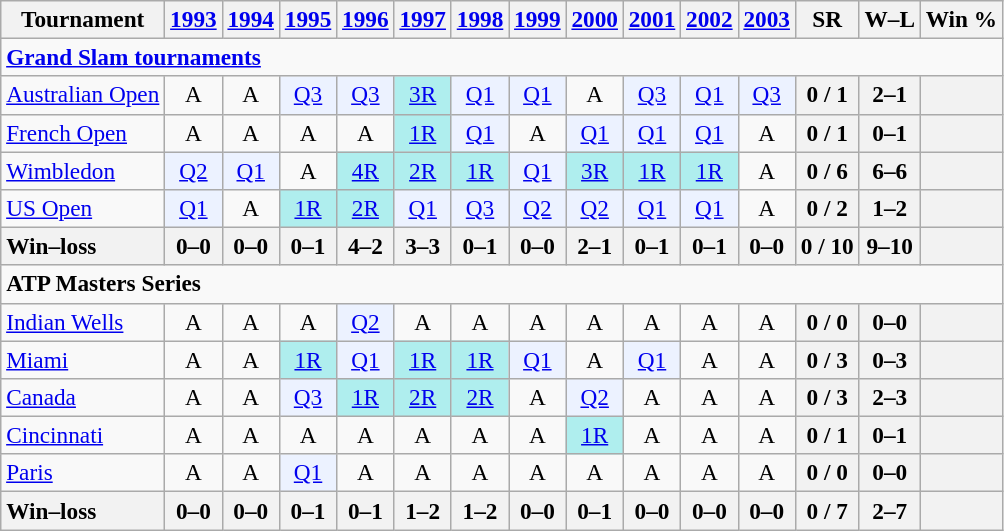<table class=wikitable style=text-align:center;font-size:97%>
<tr>
<th>Tournament</th>
<th><a href='#'>1993</a></th>
<th><a href='#'>1994</a></th>
<th><a href='#'>1995</a></th>
<th><a href='#'>1996</a></th>
<th><a href='#'>1997</a></th>
<th><a href='#'>1998</a></th>
<th><a href='#'>1999</a></th>
<th><a href='#'>2000</a></th>
<th><a href='#'>2001</a></th>
<th><a href='#'>2002</a></th>
<th><a href='#'>2003</a></th>
<th>SR</th>
<th>W–L</th>
<th>Win %</th>
</tr>
<tr>
<td colspan=23 align=left><strong><a href='#'>Grand Slam tournaments</a></strong></td>
</tr>
<tr>
<td align=left><a href='#'>Australian Open</a></td>
<td>A</td>
<td>A</td>
<td bgcolor=ecf2ff><a href='#'>Q3</a></td>
<td bgcolor=ecf2ff><a href='#'>Q3</a></td>
<td bgcolor=afeeee><a href='#'>3R</a></td>
<td bgcolor=ecf2ff><a href='#'>Q1</a></td>
<td bgcolor=ecf2ff><a href='#'>Q1</a></td>
<td>A</td>
<td bgcolor=ecf2ff><a href='#'>Q3</a></td>
<td bgcolor=ecf2ff><a href='#'>Q1</a></td>
<td bgcolor=ecf2ff><a href='#'>Q3</a></td>
<th>0 / 1</th>
<th>2–1</th>
<th></th>
</tr>
<tr>
<td align=left><a href='#'>French Open</a></td>
<td>A</td>
<td>A</td>
<td>A</td>
<td>A</td>
<td bgcolor=afeeee><a href='#'>1R</a></td>
<td bgcolor=ecf2ff><a href='#'>Q1</a></td>
<td>A</td>
<td bgcolor=ecf2ff><a href='#'>Q1</a></td>
<td bgcolor=ecf2ff><a href='#'>Q1</a></td>
<td bgcolor=ecf2ff><a href='#'>Q1</a></td>
<td>A</td>
<th>0 / 1</th>
<th>0–1</th>
<th></th>
</tr>
<tr>
<td align=left><a href='#'>Wimbledon</a></td>
<td bgcolor=ecf2ff><a href='#'>Q2</a></td>
<td bgcolor=ecf2ff><a href='#'>Q1</a></td>
<td>A</td>
<td bgcolor=afeeee><a href='#'>4R</a></td>
<td bgcolor=afeeee><a href='#'>2R</a></td>
<td bgcolor=afeeee><a href='#'>1R</a></td>
<td bgcolor=ecf2ff><a href='#'>Q1</a></td>
<td bgcolor=afeeee><a href='#'>3R</a></td>
<td bgcolor=afeeee><a href='#'>1R</a></td>
<td bgcolor=afeeee><a href='#'>1R</a></td>
<td>A</td>
<th>0 / 6</th>
<th>6–6</th>
<th></th>
</tr>
<tr>
<td align=left><a href='#'>US Open</a></td>
<td bgcolor=ecf2ff><a href='#'>Q1</a></td>
<td>A</td>
<td bgcolor=afeeee><a href='#'>1R</a></td>
<td bgcolor=afeeee><a href='#'>2R</a></td>
<td bgcolor=ecf2ff><a href='#'>Q1</a></td>
<td bgcolor=ecf2ff><a href='#'>Q3</a></td>
<td bgcolor=ecf2ff><a href='#'>Q2</a></td>
<td bgcolor=ecf2ff><a href='#'>Q2</a></td>
<td bgcolor=ecf2ff><a href='#'>Q1</a></td>
<td bgcolor=ecf2ff><a href='#'>Q1</a></td>
<td>A</td>
<th>0 / 2</th>
<th>1–2</th>
<th></th>
</tr>
<tr>
<th style=text-align:left>Win–loss</th>
<th>0–0</th>
<th>0–0</th>
<th>0–1</th>
<th>4–2</th>
<th>3–3</th>
<th>0–1</th>
<th>0–0</th>
<th>2–1</th>
<th>0–1</th>
<th>0–1</th>
<th>0–0</th>
<th>0 / 10</th>
<th>9–10</th>
<th></th>
</tr>
<tr>
<td colspan=23 align=left><strong>ATP Masters Series</strong></td>
</tr>
<tr>
<td align=left><a href='#'>Indian Wells</a></td>
<td>A</td>
<td>A</td>
<td>A</td>
<td bgcolor=ecf2ff><a href='#'>Q2</a></td>
<td>A</td>
<td>A</td>
<td>A</td>
<td>A</td>
<td>A</td>
<td>A</td>
<td>A</td>
<th>0 / 0</th>
<th>0–0</th>
<th></th>
</tr>
<tr>
<td align=left><a href='#'>Miami</a></td>
<td>A</td>
<td>A</td>
<td bgcolor=afeeee><a href='#'>1R</a></td>
<td bgcolor=ecf2ff><a href='#'>Q1</a></td>
<td bgcolor=afeeee><a href='#'>1R</a></td>
<td bgcolor=afeeee><a href='#'>1R</a></td>
<td bgcolor=ecf2ff><a href='#'>Q1</a></td>
<td>A</td>
<td bgcolor=ecf2ff><a href='#'>Q1</a></td>
<td>A</td>
<td>A</td>
<th>0 / 3</th>
<th>0–3</th>
<th></th>
</tr>
<tr>
<td align=left><a href='#'>Canada</a></td>
<td>A</td>
<td>A</td>
<td bgcolor=ecf2ff><a href='#'>Q3</a></td>
<td bgcolor=afeeee><a href='#'>1R</a></td>
<td bgcolor=afeeee><a href='#'>2R</a></td>
<td bgcolor=afeeee><a href='#'>2R</a></td>
<td>A</td>
<td bgcolor=ecf2ff><a href='#'>Q2</a></td>
<td>A</td>
<td>A</td>
<td>A</td>
<th>0 / 3</th>
<th>2–3</th>
<th></th>
</tr>
<tr>
<td align=left><a href='#'>Cincinnati</a></td>
<td>A</td>
<td>A</td>
<td>A</td>
<td>A</td>
<td>A</td>
<td>A</td>
<td>A</td>
<td bgcolor=afeeee><a href='#'>1R</a></td>
<td>A</td>
<td>A</td>
<td>A</td>
<th>0 / 1</th>
<th>0–1</th>
<th></th>
</tr>
<tr>
<td align=left><a href='#'>Paris</a></td>
<td>A</td>
<td>A</td>
<td bgcolor=ecf2ff><a href='#'>Q1</a></td>
<td>A</td>
<td>A</td>
<td>A</td>
<td>A</td>
<td>A</td>
<td>A</td>
<td>A</td>
<td>A</td>
<th>0 / 0</th>
<th>0–0</th>
<th></th>
</tr>
<tr>
<th style=text-align:left>Win–loss</th>
<th>0–0</th>
<th>0–0</th>
<th>0–1</th>
<th>0–1</th>
<th>1–2</th>
<th>1–2</th>
<th>0–0</th>
<th>0–1</th>
<th>0–0</th>
<th>0–0</th>
<th>0–0</th>
<th>0 / 7</th>
<th>2–7</th>
<th></th>
</tr>
</table>
